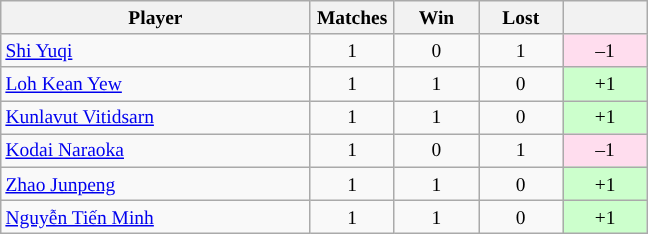<table class=wikitable style="text-align:center; font-size:small">
<tr>
<th width="200">Player</th>
<th width="50">Matches</th>
<th width="50">Win</th>
<th width="50">Lost</th>
<th width="50"></th>
</tr>
<tr>
<td align="left"> <a href='#'>Shi Yuqi</a></td>
<td>1</td>
<td>0</td>
<td>1</td>
<td bgcolor="#ffddee">–1</td>
</tr>
<tr>
<td align="left"> <a href='#'>Loh Kean Yew</a></td>
<td>1</td>
<td>1</td>
<td>0</td>
<td bgcolor="#ccffcc">+1</td>
</tr>
<tr>
<td align="left"> <a href='#'>Kunlavut Vitidsarn</a></td>
<td>1</td>
<td>1</td>
<td>0</td>
<td bgcolor="#ccffcc">+1</td>
</tr>
<tr>
<td align="left"> <a href='#'>Kodai Naraoka</a></td>
<td>1</td>
<td>0</td>
<td>1</td>
<td bgcolor="#ffddee">–1</td>
</tr>
<tr>
<td align="left"> <a href='#'>Zhao Junpeng</a></td>
<td>1</td>
<td>1</td>
<td>0</td>
<td bgcolor="#ccffcc">+1</td>
</tr>
<tr>
<td align="left"> <a href='#'>Nguyễn Tiến Minh</a></td>
<td>1</td>
<td>1</td>
<td>0</td>
<td bgcolor="#ccffcc">+1</td>
</tr>
</table>
